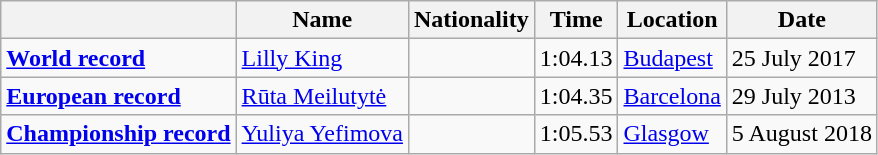<table class=wikitable>
<tr>
<th></th>
<th>Name</th>
<th>Nationality</th>
<th>Time</th>
<th>Location</th>
<th>Date</th>
</tr>
<tr>
<td><strong><a href='#'>World record</a></strong></td>
<td><a href='#'>Lilly King</a></td>
<td></td>
<td>1:04.13</td>
<td><a href='#'>Budapest</a></td>
<td>25 July 2017</td>
</tr>
<tr>
<td><strong><a href='#'>European record</a></strong></td>
<td><a href='#'>Rūta Meilutytė</a></td>
<td></td>
<td>1:04.35</td>
<td><a href='#'>Barcelona</a></td>
<td>29 July 2013</td>
</tr>
<tr>
<td><strong><a href='#'>Championship record</a></strong></td>
<td><a href='#'>Yuliya Yefimova</a></td>
<td></td>
<td>1:05.53</td>
<td><a href='#'>Glasgow</a></td>
<td>5 August 2018</td>
</tr>
</table>
